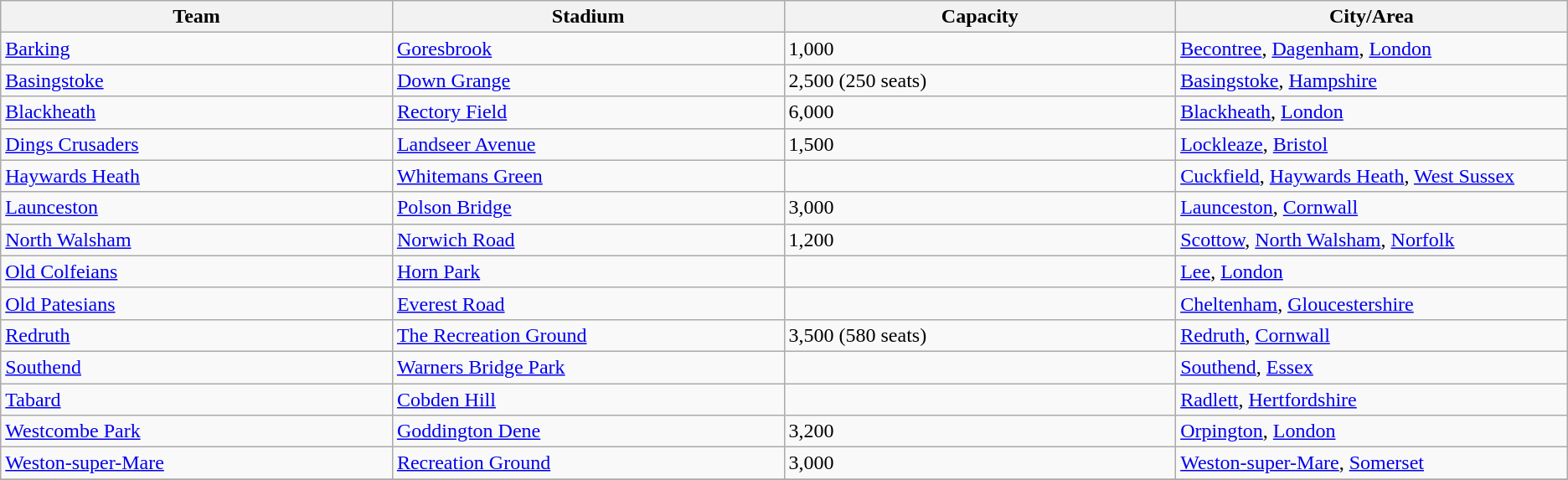<table class="wikitable sortable">
<tr>
<th width=20%>Team</th>
<th width=20%>Stadium</th>
<th width=20%>Capacity</th>
<th width=20%>City/Area</th>
</tr>
<tr>
<td><a href='#'>Barking</a></td>
<td><a href='#'>Goresbrook</a></td>
<td>1,000</td>
<td><a href='#'>Becontree</a>, <a href='#'>Dagenham</a>, <a href='#'>London</a></td>
</tr>
<tr>
<td><a href='#'>Basingstoke</a></td>
<td><a href='#'>Down Grange</a></td>
<td>2,500 (250 seats)</td>
<td><a href='#'>Basingstoke</a>, <a href='#'>Hampshire</a></td>
</tr>
<tr>
<td><a href='#'>Blackheath</a></td>
<td><a href='#'>Rectory Field</a></td>
<td>6,000</td>
<td><a href='#'>Blackheath</a>, <a href='#'>London</a></td>
</tr>
<tr>
<td><a href='#'>Dings Crusaders</a></td>
<td><a href='#'>Landseer Avenue</a></td>
<td>1,500</td>
<td><a href='#'>Lockleaze</a>, <a href='#'>Bristol</a></td>
</tr>
<tr>
<td><a href='#'>Haywards Heath</a></td>
<td><a href='#'>Whitemans Green</a></td>
<td></td>
<td><a href='#'>Cuckfield</a>, <a href='#'>Haywards Heath</a>, <a href='#'>West Sussex</a></td>
</tr>
<tr>
<td><a href='#'>Launceston</a></td>
<td><a href='#'>Polson Bridge</a></td>
<td>3,000</td>
<td><a href='#'>Launceston</a>, <a href='#'>Cornwall</a></td>
</tr>
<tr>
<td><a href='#'>North Walsham</a></td>
<td><a href='#'>Norwich Road</a></td>
<td>1,200</td>
<td><a href='#'>Scottow</a>, <a href='#'>North Walsham</a>, <a href='#'>Norfolk</a></td>
</tr>
<tr>
<td><a href='#'>Old Colfeians</a></td>
<td><a href='#'>Horn Park</a></td>
<td></td>
<td><a href='#'>Lee</a>, <a href='#'>London</a></td>
</tr>
<tr>
<td><a href='#'>Old Patesians</a></td>
<td><a href='#'>Everest Road</a></td>
<td></td>
<td><a href='#'>Cheltenham</a>, <a href='#'>Gloucestershire</a></td>
</tr>
<tr>
<td><a href='#'>Redruth</a></td>
<td><a href='#'>The Recreation Ground</a></td>
<td>3,500 (580 seats)</td>
<td><a href='#'>Redruth</a>, <a href='#'>Cornwall</a></td>
</tr>
<tr>
<td><a href='#'>Southend</a></td>
<td><a href='#'>Warners Bridge Park</a></td>
<td></td>
<td><a href='#'>Southend</a>, <a href='#'>Essex</a></td>
</tr>
<tr>
<td><a href='#'>Tabard</a></td>
<td><a href='#'>Cobden Hill</a></td>
<td></td>
<td><a href='#'>Radlett</a>, <a href='#'>Hertfordshire</a></td>
</tr>
<tr>
<td><a href='#'>Westcombe Park</a></td>
<td><a href='#'>Goddington Dene</a></td>
<td>3,200</td>
<td><a href='#'>Orpington</a>, <a href='#'>London</a></td>
</tr>
<tr>
<td><a href='#'>Weston-super-Mare</a></td>
<td><a href='#'>Recreation Ground</a></td>
<td>3,000</td>
<td><a href='#'>Weston-super-Mare</a>, <a href='#'>Somerset</a></td>
</tr>
<tr>
</tr>
</table>
